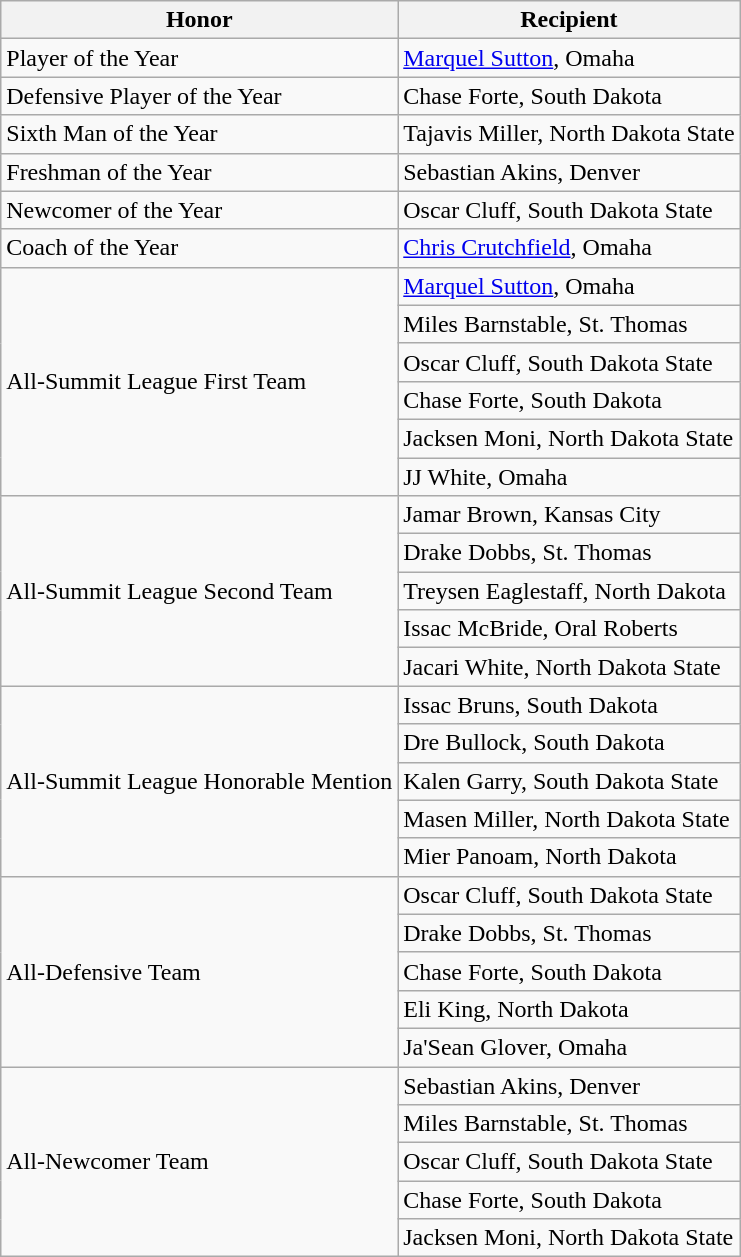<table class="wikitable" border="1">
<tr>
<th>Honor</th>
<th>Recipient</th>
</tr>
<tr>
<td>Player of the Year</td>
<td><a href='#'>Marquel Sutton</a>, Omaha</td>
</tr>
<tr>
<td>Defensive Player of the Year</td>
<td>Chase Forte, South Dakota</td>
</tr>
<tr>
<td>Sixth Man of the Year</td>
<td>Tajavis Miller, North Dakota State</td>
</tr>
<tr>
<td>Freshman of the Year</td>
<td>Sebastian Akins, Denver</td>
</tr>
<tr>
<td>Newcomer of the Year</td>
<td>Oscar Cluff, South Dakota State</td>
</tr>
<tr>
<td>Coach of the Year</td>
<td><a href='#'>Chris Crutchfield</a>, Omaha</td>
</tr>
<tr>
<td rowspan="6" valign="middle">All-Summit League First Team</td>
<td><a href='#'>Marquel Sutton</a>, Omaha</td>
</tr>
<tr>
<td>Miles Barnstable, St. Thomas</td>
</tr>
<tr>
<td>Oscar Cluff, South Dakota State</td>
</tr>
<tr>
<td>Chase Forte, South Dakota</td>
</tr>
<tr>
<td>Jacksen Moni, North Dakota State</td>
</tr>
<tr>
<td>JJ White, Omaha</td>
</tr>
<tr>
<td rowspan="5" valign="middle">All-Summit League Second Team</td>
<td>Jamar Brown, Kansas City</td>
</tr>
<tr>
<td>Drake Dobbs, St. Thomas</td>
</tr>
<tr>
<td>Treysen Eaglestaff, North Dakota</td>
</tr>
<tr>
<td>Issac McBride, Oral Roberts</td>
</tr>
<tr>
<td>Jacari White, North Dakota State</td>
</tr>
<tr>
<td rowspan="5" valign="middle">All-Summit League Honorable Mention</td>
<td>Issac Bruns, South Dakota</td>
</tr>
<tr>
<td>Dre Bullock, South Dakota</td>
</tr>
<tr>
<td>Kalen Garry, South Dakota State</td>
</tr>
<tr>
<td>Masen Miller, North Dakota State</td>
</tr>
<tr>
<td>Mier Panoam, North Dakota</td>
</tr>
<tr>
<td rowspan="5" valign="middle">All-Defensive Team</td>
<td>Oscar Cluff, South Dakota State</td>
</tr>
<tr>
<td>Drake Dobbs, St. Thomas</td>
</tr>
<tr>
<td>Chase Forte, South Dakota</td>
</tr>
<tr>
<td>Eli King, North Dakota</td>
</tr>
<tr>
<td>Ja'Sean Glover, Omaha</td>
</tr>
<tr>
<td rowspan="5" valign="middle">All-Newcomer Team</td>
<td>Sebastian Akins, Denver</td>
</tr>
<tr>
<td>Miles Barnstable, St. Thomas</td>
</tr>
<tr>
<td>Oscar Cluff, South Dakota State</td>
</tr>
<tr>
<td>Chase Forte, South Dakota</td>
</tr>
<tr>
<td>Jacksen Moni, North Dakota State</td>
</tr>
</table>
